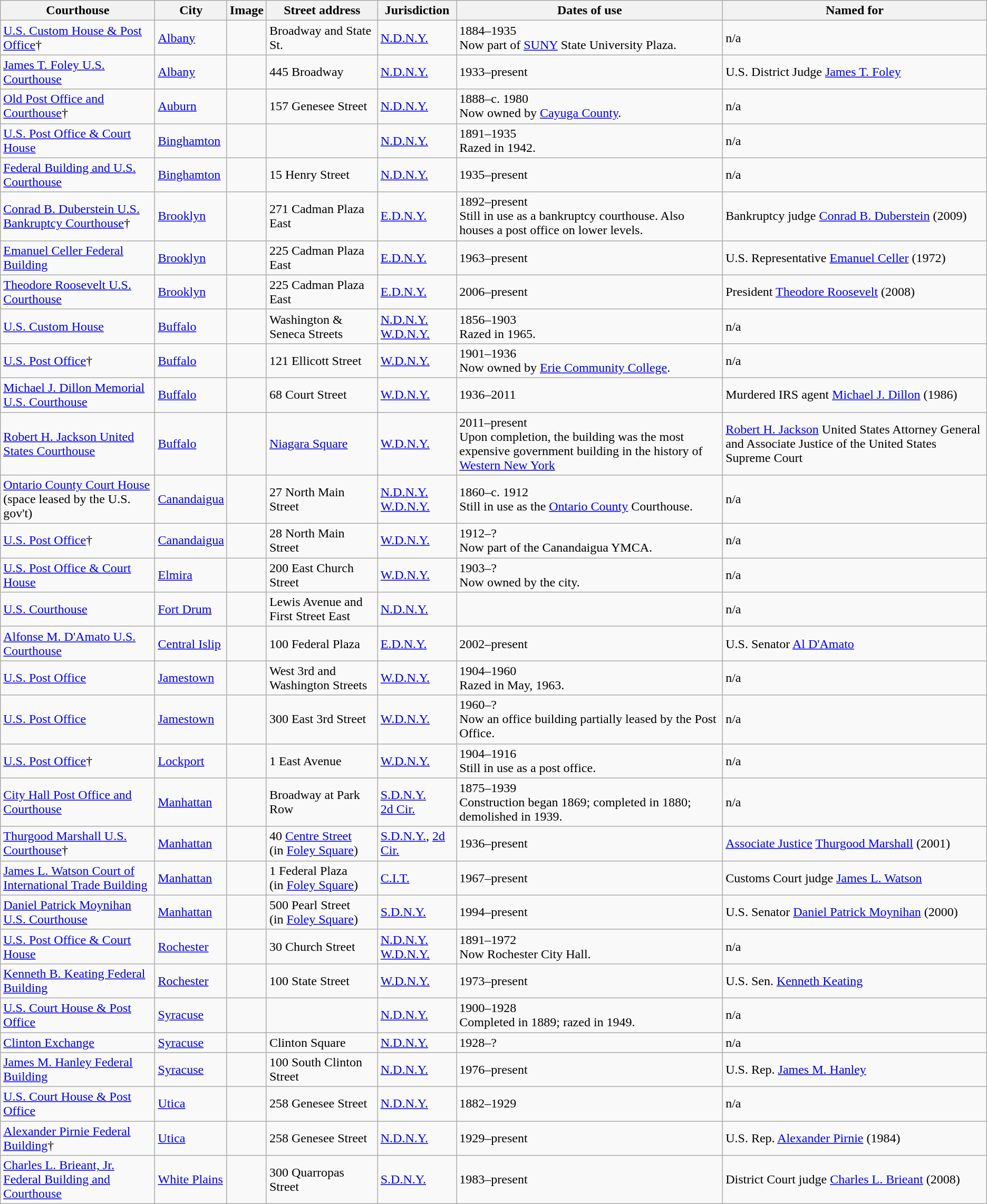<table class="wikitable sortable sticky-header sort-under">
<tr>
<th>Courthouse</th>
<th>City</th>
<th>Image</th>
<th>Street address</th>
<th>Jurisdiction</th>
<th>Dates of use</th>
<th>Named for</th>
</tr>
<tr>
<td><a href='#'>U.S. Custom House & Post Office</a>†</td>
<td><a href='#'>Albany</a></td>
<td></td>
<td>Broadway and State St.</td>
<td><a href='#'>N.D.N.Y.</a></td>
<td>1884–1935<br>Now part of <a href='#'>SUNY</a> State University Plaza.</td>
<td>n/a</td>
</tr>
<tr>
<td><a href='#'>James T. Foley U.S. Courthouse</a></td>
<td><a href='#'>Albany</a></td>
<td></td>
<td>445 Broadway</td>
<td><a href='#'>N.D.N.Y.</a></td>
<td>1933–present</td>
<td>U.S. District Judge <a href='#'>James T. Foley</a></td>
</tr>
<tr>
<td><a href='#'>Old Post Office and Courthouse</a>†</td>
<td><a href='#'>Auburn</a></td>
<td></td>
<td>157 Genesee Street</td>
<td><a href='#'>N.D.N.Y.</a></td>
<td>1888–c. 1980<br>Now owned by <a href='#'>Cayuga County</a>.</td>
<td>n/a</td>
</tr>
<tr>
<td><a href='#'>U.S. Post Office & Court House</a></td>
<td><a href='#'>Binghamton</a></td>
<td></td>
<td></td>
<td><a href='#'>N.D.N.Y.</a></td>
<td>1891–1935<br>Razed in 1942.</td>
<td>n/a</td>
</tr>
<tr>
<td><a href='#'>Federal Building and U.S. Courthouse</a></td>
<td><a href='#'>Binghamton</a></td>
<td></td>
<td>15 Henry Street</td>
<td><a href='#'>N.D.N.Y.</a></td>
<td>1935–present</td>
<td>n/a</td>
</tr>
<tr>
<td><a href='#'>Conrad B. Duberstein U.S. Bankruptcy Courthouse</a>†</td>
<td><a href='#'>Brooklyn</a></td>
<td></td>
<td>271 Cadman Plaza East</td>
<td><a href='#'>E.D.N.Y.</a></td>
<td>1892–present<br>Still in use as a bankruptcy courthouse.  Also houses a post office on lower levels.</td>
<td>Bankruptcy judge <a href='#'>Conrad B. Duberstein</a> (2009)</td>
</tr>
<tr>
<td><a href='#'>Emanuel Celler Federal Building</a></td>
<td><a href='#'>Brooklyn</a></td>
<td></td>
<td>225 Cadman Plaza East</td>
<td><a href='#'>E.D.N.Y.</a></td>
<td>1963–present</td>
<td>U.S. Representative <a href='#'>Emanuel Celler</a> (1972)</td>
</tr>
<tr>
<td><a href='#'>Theodore Roosevelt U.S. Courthouse</a></td>
<td><a href='#'>Brooklyn</a></td>
<td></td>
<td>225 Cadman Plaza East</td>
<td><a href='#'>E.D.N.Y.</a></td>
<td>2006–present</td>
<td>President <a href='#'>Theodore Roosevelt</a> (2008)</td>
</tr>
<tr>
<td><a href='#'>U.S. Custom House</a></td>
<td><a href='#'>Buffalo</a></td>
<td></td>
<td>Washington & Seneca Streets</td>
<td><a href='#'>N.D.N.Y.</a><br><a href='#'>W.D.N.Y.</a></td>
<td>1856–1903<br>Razed in 1965.</td>
<td>n/a</td>
</tr>
<tr>
<td><a href='#'>U.S. Post Office</a>†</td>
<td><a href='#'>Buffalo</a></td>
<td></td>
<td>121 Ellicott Street</td>
<td><a href='#'>W.D.N.Y.</a></td>
<td>1901–1936<br>Now owned by <a href='#'>Erie Community College</a>.</td>
<td>n/a</td>
</tr>
<tr>
<td><a href='#'>Michael J. Dillon Memorial U.S. Courthouse</a></td>
<td><a href='#'>Buffalo</a></td>
<td></td>
<td>68 Court Street</td>
<td><a href='#'>W.D.N.Y.</a></td>
<td>1936–2011</td>
<td>Murdered IRS agent <a href='#'>Michael J. Dillon</a> (1986)</td>
</tr>
<tr>
<td><a href='#'>Robert H. Jackson United States Courthouse</a></td>
<td><a href='#'>Buffalo</a></td>
<td></td>
<td><a href='#'>Niagara Square</a></td>
<td><a href='#'>W.D.N.Y.</a></td>
<td>2011–present<br>Upon completion, the building was the most expensive government building in the history of <a href='#'>Western New York</a></td>
<td><a href='#'>Robert H. Jackson</a> United States Attorney General and Associate Justice of the United States Supreme Court</td>
</tr>
<tr>
<td><a href='#'>Ontario County Court House</a><br>(space leased by the U.S. gov't)</td>
<td><a href='#'>Canandaigua</a></td>
<td></td>
<td>27 North Main Street</td>
<td><a href='#'>N.D.N.Y.</a><br><a href='#'>W.D.N.Y.</a></td>
<td>1860–c. 1912<br>Still in use as the <a href='#'>Ontario County</a> Courthouse.</td>
<td>n/a</td>
</tr>
<tr>
<td><a href='#'>U.S. Post Office</a>†</td>
<td><a href='#'>Canandaigua</a></td>
<td></td>
<td>28 North Main Street</td>
<td><a href='#'>W.D.N.Y.</a></td>
<td>1912–?<br>Now part of the Canandaigua YMCA.</td>
<td>n/a</td>
</tr>
<tr>
<td><a href='#'>U.S. Post Office & Court House</a></td>
<td><a href='#'>Elmira</a></td>
<td></td>
<td>200 East Church Street</td>
<td><a href='#'>W.D.N.Y.</a></td>
<td>1903–?<br>Now owned by the city.</td>
<td>n/a</td>
</tr>
<tr>
<td><a href='#'>U.S. Courthouse</a></td>
<td><a href='#'>Fort Drum</a></td>
<td></td>
<td>Lewis Avenue and First Street East</td>
<td><a href='#'>N.D.N.Y.</a></td>
<td></td>
<td>n/a</td>
</tr>
<tr>
<td><a href='#'>Alfonse M. D'Amato U.S. Courthouse</a></td>
<td><a href='#'>Central Islip</a></td>
<td></td>
<td>100 Federal Plaza</td>
<td><a href='#'>E.D.N.Y.</a></td>
<td>2002–present</td>
<td>U.S. Senator <a href='#'>Al D'Amato</a></td>
</tr>
<tr>
<td><a href='#'>U.S. Post Office</a></td>
<td><a href='#'>Jamestown</a></td>
<td></td>
<td>West 3rd and Washington Streets</td>
<td><a href='#'>W.D.N.Y.</a></td>
<td>1904–1960<br>Razed in May, 1963.</td>
<td>n/a</td>
</tr>
<tr>
<td><a href='#'>U.S. Post Office</a></td>
<td><a href='#'>Jamestown</a></td>
<td></td>
<td>300 East 3rd Street</td>
<td><a href='#'>W.D.N.Y.</a></td>
<td>1960–?<br>Now an office building partially leased by the Post Office.</td>
<td>n/a</td>
</tr>
<tr>
<td><a href='#'>U.S. Post Office</a>†</td>
<td><a href='#'>Lockport</a></td>
<td></td>
<td>1 East Avenue</td>
<td><a href='#'>W.D.N.Y.</a></td>
<td>1904–1916<br>Still in use as a post office.</td>
<td>n/a</td>
</tr>
<tr>
<td><a href='#'>City Hall Post Office and Courthouse</a></td>
<td><a href='#'>Manhattan</a></td>
<td></td>
<td>Broadway at Park Row</td>
<td><a href='#'>S.D.N.Y.</a><br><a href='#'>2d Cir.</a></td>
<td>1875–1939<br>Construction began 1869; completed in 1880; demolished in 1939.</td>
<td>n/a</td>
</tr>
<tr>
<td><a href='#'>Thurgood Marshall U.S. Courthouse</a>†</td>
<td><a href='#'>Manhattan</a></td>
<td></td>
<td>40 <a href='#'>Centre Street</a><br>(in <a href='#'>Foley Square</a>)</td>
<td><a href='#'>S.D.N.Y.</a>, <a href='#'>2d Cir.</a></td>
<td>1936–present</td>
<td><a href='#'>Associate Justice</a> <a href='#'>Thurgood Marshall</a> (2001)</td>
</tr>
<tr>
<td><a href='#'>James L. Watson Court of International Trade Building</a></td>
<td><a href='#'>Manhattan</a></td>
<td></td>
<td>1 Federal Plaza<br>(in <a href='#'>Foley Square</a>)</td>
<td><a href='#'>C.I.T.</a></td>
<td>1967–present</td>
<td>Customs Court judge <a href='#'>James L. Watson</a></td>
</tr>
<tr>
<td><a href='#'>Daniel Patrick Moynihan U.S. Courthouse</a></td>
<td><a href='#'>Manhattan</a></td>
<td></td>
<td>500 Pearl Street<br>(in <a href='#'>Foley Square</a>)</td>
<td><a href='#'>S.D.N.Y.</a></td>
<td>1994–present</td>
<td>U.S. Senator <a href='#'>Daniel Patrick Moynihan</a> (2000)</td>
</tr>
<tr>
<td><a href='#'>U.S. Post Office & Court House</a></td>
<td><a href='#'>Rochester</a></td>
<td></td>
<td>30 Church Street</td>
<td><a href='#'>N.D.N.Y.</a><br><a href='#'>W.D.N.Y.</a><br></td>
<td>1891–1972<br>Now Rochester City Hall.</td>
<td>n/a</td>
</tr>
<tr>
<td><a href='#'>Kenneth B. Keating Federal Building</a></td>
<td><a href='#'>Rochester</a></td>
<td></td>
<td>100 State Street</td>
<td><a href='#'>W.D.N.Y.</a></td>
<td>1973–present</td>
<td>U.S. Sen. <a href='#'>Kenneth Keating</a></td>
</tr>
<tr>
<td><a href='#'>U.S. Court House & Post Office</a></td>
<td><a href='#'>Syracuse</a></td>
<td></td>
<td></td>
<td><a href='#'>N.D.N.Y.</a></td>
<td>1900–1928<br>Completed in 1889; razed in 1949.</td>
<td>n/a</td>
</tr>
<tr>
<td><a href='#'>Clinton Exchange</a></td>
<td><a href='#'>Syracuse</a></td>
<td></td>
<td>Clinton Square</td>
<td><a href='#'>N.D.N.Y.</a></td>
<td>1928–?</td>
<td>n/a</td>
</tr>
<tr>
<td><a href='#'>James M. Hanley Federal Building</a></td>
<td><a href='#'>Syracuse</a></td>
<td></td>
<td>100 South Clinton Street</td>
<td><a href='#'>N.D.N.Y.</a></td>
<td>1976–present</td>
<td>U.S. Rep. <a href='#'>James M. Hanley</a></td>
</tr>
<tr>
<td><a href='#'>U.S. Court House & Post Office</a></td>
<td><a href='#'>Utica</a></td>
<td></td>
<td>258 Genesee Street</td>
<td><a href='#'>N.D.N.Y.</a></td>
<td>1882–1929</td>
<td>n/a</td>
</tr>
<tr>
<td><a href='#'>Alexander Pirnie Federal Building</a>†</td>
<td><a href='#'>Utica</a></td>
<td></td>
<td>258 Genesee Street</td>
<td><a href='#'>N.D.N.Y.</a></td>
<td>1929–present</td>
<td>U.S. Rep. <a href='#'>Alexander Pirnie</a> (1984)</td>
</tr>
<tr>
<td><a href='#'>Charles L. Brieant, Jr. Federal Building and Courthouse</a></td>
<td><a href='#'>White Plains</a></td>
<td></td>
<td>300 Quarropas Street</td>
<td><a href='#'>S.D.N.Y.</a></td>
<td>1983–present</td>
<td>District Court judge <a href='#'>Charles L. Brieant</a> (2008)</td>
</tr>
</table>
